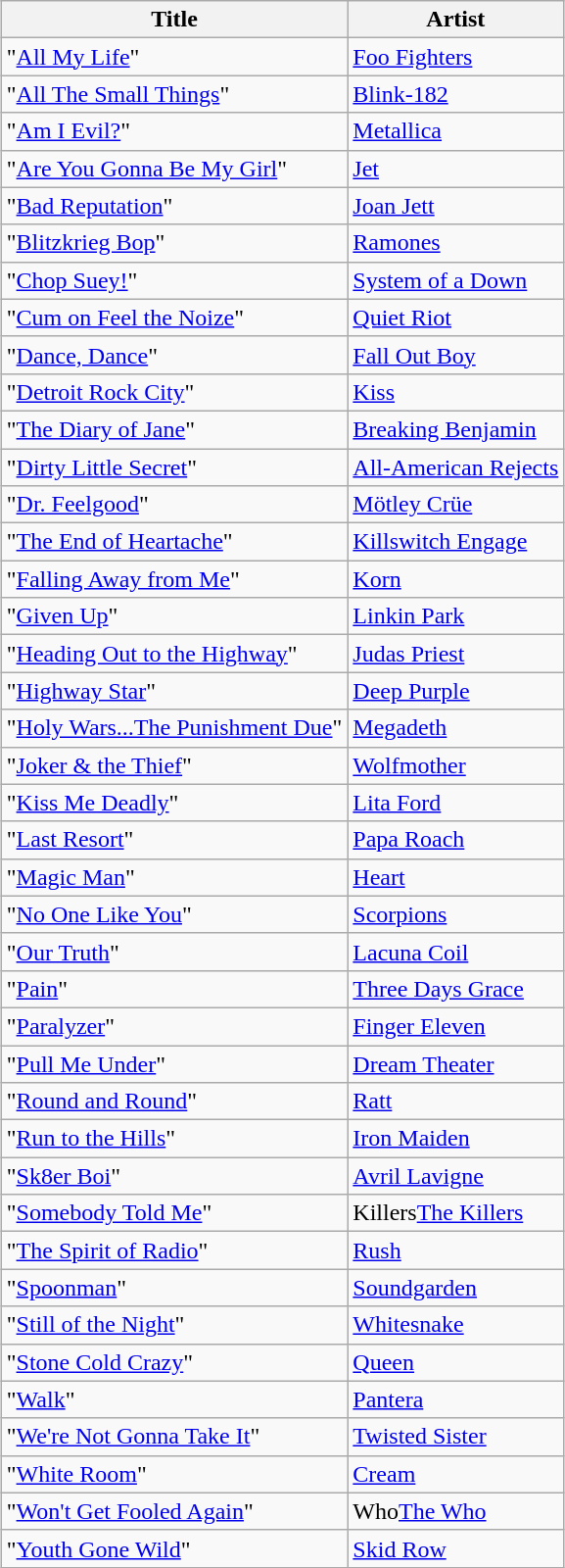<table class="wikitable sortable" style="margin: 5px;">
<tr>
<th>Title</th>
<th>Artist</th>
</tr>
<tr>
<td>"<a href='#'>All My Life</a>"</td>
<td><a href='#'>Foo Fighters</a></td>
</tr>
<tr>
<td>"<a href='#'>All The Small Things</a>"</td>
<td><a href='#'>Blink-182</a></td>
</tr>
<tr>
<td>"<a href='#'>Am I Evil?</a>"</td>
<td><a href='#'>Metallica</a></td>
</tr>
<tr>
<td>"<a href='#'>Are You Gonna Be My Girl</a>"</td>
<td><a href='#'>Jet</a></td>
</tr>
<tr>
<td>"<a href='#'>Bad Reputation</a>"</td>
<td><a href='#'>Joan Jett</a></td>
</tr>
<tr>
<td>"<a href='#'>Blitzkrieg Bop</a>"</td>
<td><a href='#'>Ramones</a></td>
</tr>
<tr>
<td>"<a href='#'>Chop Suey!</a>"</td>
<td><a href='#'>System of a Down</a></td>
</tr>
<tr>
<td>"<a href='#'>Cum on Feel the Noize</a>"</td>
<td><a href='#'>Quiet Riot</a></td>
</tr>
<tr>
<td>"<a href='#'>Dance, Dance</a>"</td>
<td><a href='#'>Fall Out Boy</a></td>
</tr>
<tr>
<td>"<a href='#'>Detroit Rock City</a>"</td>
<td><a href='#'>Kiss</a></td>
</tr>
<tr>
<td>"<a href='#'>The Diary of Jane</a>"</td>
<td><a href='#'>Breaking Benjamin</a></td>
</tr>
<tr>
<td>"<a href='#'>Dirty Little Secret</a>"</td>
<td><a href='#'>All-American Rejects</a></td>
</tr>
<tr>
<td>"<a href='#'>Dr. Feelgood</a>"</td>
<td><a href='#'>Mötley Crüe</a></td>
</tr>
<tr>
<td>"<a href='#'>The End of Heartache</a>"</td>
<td><a href='#'>Killswitch Engage</a></td>
</tr>
<tr>
<td>"<a href='#'>Falling Away from Me</a>"</td>
<td><a href='#'>Korn</a></td>
</tr>
<tr>
<td>"<a href='#'>Given Up</a>"</td>
<td><a href='#'>Linkin Park</a></td>
</tr>
<tr>
<td>"<a href='#'>Heading Out to the Highway</a>"</td>
<td><a href='#'>Judas Priest</a></td>
</tr>
<tr>
<td>"<a href='#'>Highway Star</a>"</td>
<td><a href='#'>Deep Purple</a></td>
</tr>
<tr>
<td>"<a href='#'>Holy Wars...The Punishment Due</a>"</td>
<td><a href='#'>Megadeth</a></td>
</tr>
<tr>
<td>"<a href='#'>Joker & the Thief</a>"</td>
<td><a href='#'>Wolfmother</a></td>
</tr>
<tr>
<td>"<a href='#'>Kiss Me Deadly</a>"</td>
<td><a href='#'>Lita Ford</a></td>
</tr>
<tr>
<td>"<a href='#'>Last Resort</a>"</td>
<td><a href='#'>Papa Roach</a></td>
</tr>
<tr>
<td>"<a href='#'>Magic Man</a>"</td>
<td><a href='#'>Heart</a></td>
</tr>
<tr>
<td>"<a href='#'>No One Like You</a>"</td>
<td><a href='#'>Scorpions</a></td>
</tr>
<tr>
<td>"<a href='#'>Our Truth</a>"</td>
<td><a href='#'>Lacuna Coil</a></td>
</tr>
<tr>
<td>"<a href='#'>Pain</a>"</td>
<td><a href='#'>Three Days Grace</a></td>
</tr>
<tr>
<td>"<a href='#'>Paralyzer</a>"</td>
<td><a href='#'>Finger Eleven</a></td>
</tr>
<tr>
<td>"<a href='#'>Pull Me Under</a>"</td>
<td><a href='#'>Dream Theater</a></td>
</tr>
<tr>
<td>"<a href='#'>Round and Round</a>"</td>
<td><a href='#'>Ratt</a></td>
</tr>
<tr>
<td>"<a href='#'>Run to the Hills</a>"</td>
<td><a href='#'>Iron Maiden</a></td>
</tr>
<tr>
<td>"<a href='#'>Sk8er Boi</a>"</td>
<td><a href='#'>Avril Lavigne</a></td>
</tr>
<tr>
<td>"<a href='#'>Somebody Told Me</a>"</td>
<td><span>Killers</span><a href='#'>The Killers</a></td>
</tr>
<tr>
<td>"<a href='#'>The Spirit of Radio</a>"</td>
<td><a href='#'>Rush</a></td>
</tr>
<tr>
<td>"<a href='#'>Spoonman</a>"</td>
<td><a href='#'>Soundgarden</a></td>
</tr>
<tr>
<td>"<a href='#'>Still of the Night</a>"</td>
<td><a href='#'>Whitesnake</a></td>
</tr>
<tr>
<td>"<a href='#'>Stone Cold Crazy</a>"</td>
<td><a href='#'>Queen</a></td>
</tr>
<tr>
<td>"<a href='#'>Walk</a>"</td>
<td><a href='#'>Pantera</a></td>
</tr>
<tr>
<td>"<a href='#'>We're Not Gonna Take It</a>"</td>
<td><a href='#'>Twisted Sister</a></td>
</tr>
<tr>
<td>"<a href='#'>White Room</a>"</td>
<td><a href='#'>Cream</a></td>
</tr>
<tr>
<td>"<a href='#'>Won't Get Fooled Again</a>"</td>
<td><span>Who</span><a href='#'>The Who</a></td>
</tr>
<tr>
<td>"<a href='#'>Youth Gone Wild</a>"</td>
<td><a href='#'>Skid Row</a></td>
</tr>
</table>
